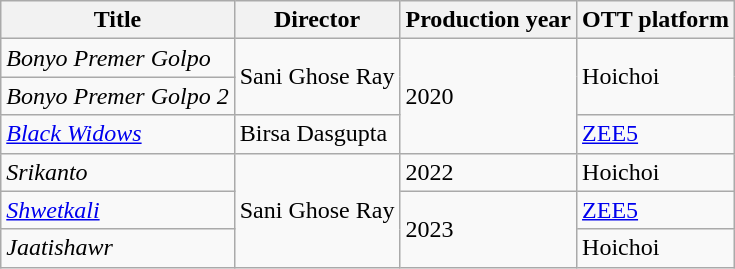<table class="wikitable">
<tr>
<th>Title</th>
<th>Director</th>
<th>Production year</th>
<th>OTT platform</th>
</tr>
<tr>
<td><em>Bonyo Premer Golpo</em></td>
<td rowspan=2>Sani Ghose Ray</td>
<td rowspan=3>2020</td>
<td rowspan=2>Hoichoi</td>
</tr>
<tr>
<td><em>Bonyo Premer Golpo 2</em></td>
</tr>
<tr>
<td><em><a href='#'>Black Widows</a></em></td>
<td>Birsa Dasgupta</td>
<td><a href='#'>ZEE5</a></td>
</tr>
<tr>
<td><em>Srikanto</em></td>
<td rowspan=3>Sani Ghose Ray</td>
<td>2022</td>
<td>Hoichoi</td>
</tr>
<tr>
<td><em><a href='#'>Shwetkali</a></em></td>
<td rowspan=2>2023</td>
<td><a href='#'>ZEE5</a></td>
</tr>
<tr>
<td><em>Jaatishawr</em></td>
<td>Hoichoi</td>
</tr>
</table>
